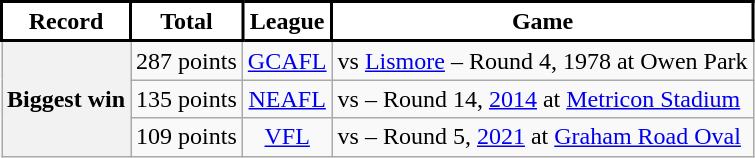<table class="wikitable" style="text-align:left">
<tr style="color:#fbbf15; text-align:center; background:#4d2004;">
<th style="background:#FFFFFF; color:#000000; border:solid #000000 2px">Record</th>
<th style="background:#FFFFFF; color:#000000; border:solid #000000 2px">Total</th>
<th style="background:#FFFFFF; color:#000000; border:solid #000000 2px">League</th>
<th style="background:#FFFFFF; color:#000000; border:solid #000000 2px">Game</th>
</tr>
<tr>
<th rowspan=3; style=text-align:left>Biggest win</th>
<td>287 points</td>
<td align=center><a href='#'>GCAFL</a></td>
<td>vs <a href='#'>Lismore</a> – Round 4, 1978 at Owen Park</td>
</tr>
<tr>
<td>135 points</td>
<td align=center><a href='#'>NEAFL</a></td>
<td>vs  – Round 14, <a href='#'>2014</a> at <a href='#'>Metricon Stadium</a></td>
</tr>
<tr>
<td>109 points</td>
<td align=center><a href='#'>VFL</a></td>
<td>vs  – Round 5, <a href='#'>2021</a> at <a href='#'>Graham Road Oval</a></td>
</tr>
</table>
